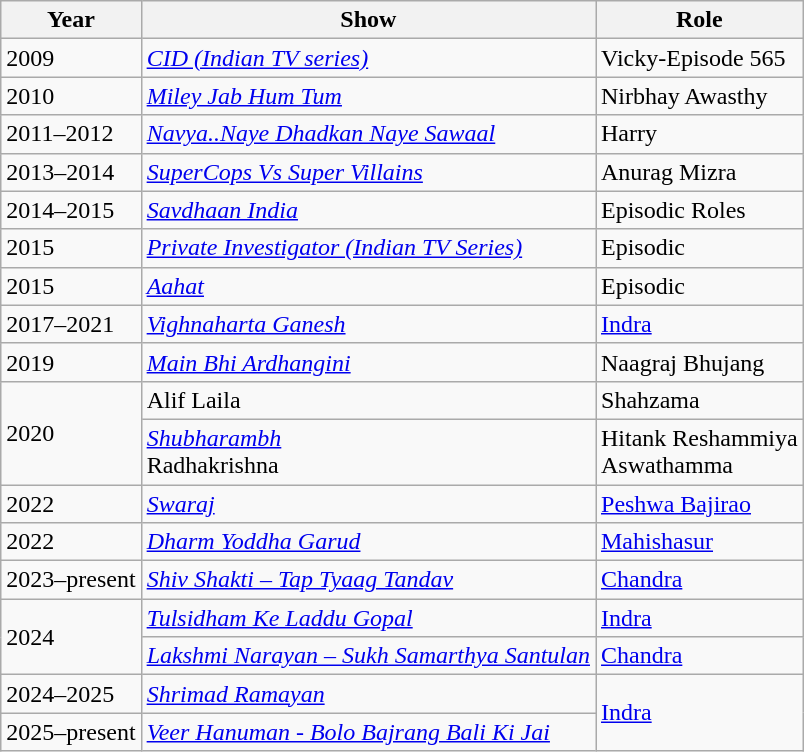<table class="wikitable">
<tr>
<th>Year</th>
<th>Show</th>
<th>Role</th>
</tr>
<tr>
<td>2009</td>
<td><em><a href='#'>CID (Indian TV series)</a></em></td>
<td>Vicky-Episode 565</td>
</tr>
<tr>
<td>2010</td>
<td><em><a href='#'>Miley Jab Hum Tum</a></em></td>
<td>Nirbhay Awasthy</td>
</tr>
<tr>
<td>2011–2012</td>
<td><em><a href='#'>Navya..Naye Dhadkan Naye Sawaal</a></em></td>
<td>Harry</td>
</tr>
<tr>
<td>2013–2014</td>
<td><em><a href='#'>SuperCops Vs Super Villains</a></em></td>
<td>Anurag Mizra</td>
</tr>
<tr>
<td>2014–2015</td>
<td><em><a href='#'>Savdhaan India</a></em></td>
<td>Episodic Roles</td>
</tr>
<tr>
<td>2015</td>
<td><em><a href='#'>Private Investigator (Indian TV Series)</a></em></td>
<td>Episodic</td>
</tr>
<tr>
<td>2015</td>
<td><em><a href='#'>Aahat</a></em></td>
<td>Episodic</td>
</tr>
<tr>
<td>2017–2021</td>
<td><em><a href='#'>Vighnaharta Ganesh</a></em></td>
<td><a href='#'>Indra</a></td>
</tr>
<tr>
<td>2019</td>
<td><em><a href='#'>Main Bhi Ardhangini</a></em></td>
<td>Naagraj Bhujang</td>
</tr>
<tr>
<td rowspan="2">2020</td>
<td>Alif Laila</td>
<td>Shahzama</td>
</tr>
<tr>
<td><em><a href='#'>Shubharambh</a></em><br>Radhakrishna</td>
<td>Hitank Reshammiya<br>Aswathamma</td>
</tr>
<tr>
<td>2022</td>
<td><em> <a href='#'>Swaraj</a></em></td>
<td><a href='#'>Peshwa Bajirao</a></td>
</tr>
<tr>
<td>2022</td>
<td><em><a href='#'>Dharm Yoddha Garud</a></em></td>
<td><a href='#'>Mahishasur</a></td>
</tr>
<tr>
<td>2023–present</td>
<td><em><a href='#'>Shiv Shakti – Tap Tyaag Tandav</a></em></td>
<td><a href='#'>Chandra</a></td>
</tr>
<tr>
<td rowspan="2">2024</td>
<td><em><a href='#'>Tulsidham Ke Laddu Gopal</a></em></td>
<td><a href='#'>Indra</a></td>
</tr>
<tr>
<td><em><a href='#'>Lakshmi Narayan – Sukh Samarthya Santulan</a></em></td>
<td><a href='#'>Chandra</a></td>
</tr>
<tr>
<td>2024–2025</td>
<td><em><a href='#'>Shrimad Ramayan</a></em></td>
<td rowspan="2"><a href='#'>Indra</a></td>
</tr>
<tr>
<td>2025–present</td>
<td><em><a href='#'>Veer Hanuman - Bolo Bajrang Bali Ki Jai</a></em></td>
</tr>
</table>
